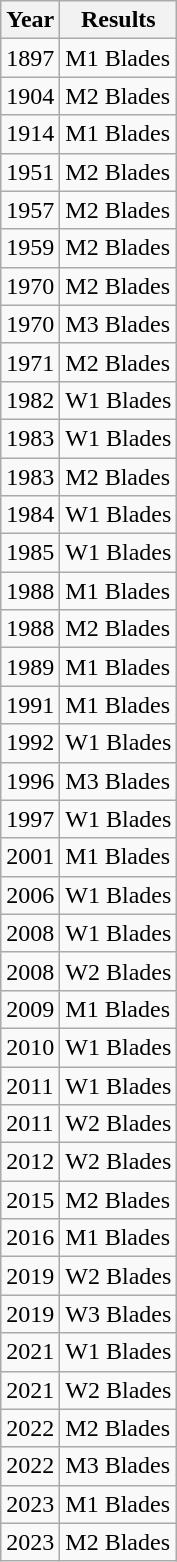<table class="wikitable">
<tr>
<th>Year</th>
<th>Results</th>
</tr>
<tr>
<td>1897</td>
<td>M1 Blades</td>
</tr>
<tr>
<td>1904</td>
<td>M2 Blades</td>
</tr>
<tr>
<td>1914</td>
<td>M1 Blades</td>
</tr>
<tr>
<td>1951</td>
<td>M2 Blades</td>
</tr>
<tr>
<td>1957</td>
<td>M2 Blades</td>
</tr>
<tr>
<td>1959</td>
<td>M2 Blades</td>
</tr>
<tr>
<td>1970</td>
<td>M2 Blades</td>
</tr>
<tr>
<td>1970</td>
<td>M3 Blades</td>
</tr>
<tr>
<td>1971</td>
<td>M2 Blades</td>
</tr>
<tr>
<td>1982</td>
<td>W1 Blades</td>
</tr>
<tr>
<td>1983</td>
<td>W1 Blades</td>
</tr>
<tr>
<td>1983</td>
<td>M2 Blades</td>
</tr>
<tr>
<td>1984</td>
<td>W1 Blades</td>
</tr>
<tr>
<td>1985</td>
<td>W1 Blades</td>
</tr>
<tr>
<td>1988</td>
<td>M1 Blades</td>
</tr>
<tr>
<td>1988</td>
<td>M2 Blades</td>
</tr>
<tr>
<td>1989</td>
<td>M1 Blades</td>
</tr>
<tr>
<td>1991</td>
<td>M1 Blades</td>
</tr>
<tr>
<td>1992</td>
<td>W1 Blades</td>
</tr>
<tr>
<td>1996</td>
<td>M3 Blades</td>
</tr>
<tr>
<td>1997</td>
<td>W1 Blades</td>
</tr>
<tr>
<td>2001</td>
<td>M1 Blades</td>
</tr>
<tr>
<td>2006</td>
<td>W1 Blades</td>
</tr>
<tr>
<td>2008</td>
<td>W1 Blades</td>
</tr>
<tr>
<td>2008</td>
<td>W2 Blades</td>
</tr>
<tr>
<td>2009</td>
<td>M1 Blades</td>
</tr>
<tr>
<td>2010</td>
<td>W1 Blades</td>
</tr>
<tr>
<td>2011</td>
<td>W1 Blades</td>
</tr>
<tr>
<td>2011</td>
<td>W2 Blades</td>
</tr>
<tr>
<td>2012</td>
<td>W2 Blades</td>
</tr>
<tr>
<td>2015</td>
<td>M2 Blades</td>
</tr>
<tr>
<td>2016</td>
<td>M1 Blades</td>
</tr>
<tr>
<td>2019</td>
<td>W2 Blades</td>
</tr>
<tr>
<td>2019</td>
<td>W3 Blades</td>
</tr>
<tr>
<td>2021</td>
<td>W1 Blades</td>
</tr>
<tr>
<td>2021</td>
<td>W2 Blades</td>
</tr>
<tr>
<td>2022</td>
<td>M2 Blades</td>
</tr>
<tr>
<td>2022</td>
<td>M3 Blades</td>
</tr>
<tr>
<td>2023</td>
<td>M1 Blades</td>
</tr>
<tr>
<td>2023</td>
<td>M2 Blades</td>
</tr>
</table>
